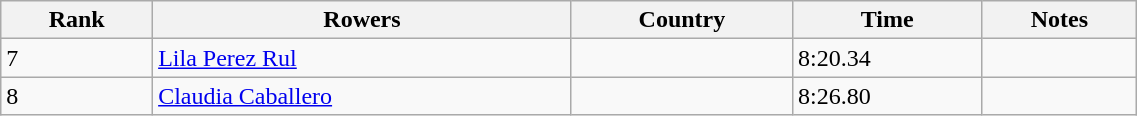<table class="wikitable" width=60%>
<tr>
<th>Rank</th>
<th>Rowers</th>
<th>Country</th>
<th>Time</th>
<th>Notes</th>
</tr>
<tr>
<td>7</td>
<td><a href='#'>Lila Perez Rul</a></td>
<td></td>
<td>8:20.34</td>
<td></td>
</tr>
<tr>
<td>8</td>
<td><a href='#'>Claudia Caballero</a></td>
<td></td>
<td>8:26.80</td>
<td></td>
</tr>
</table>
